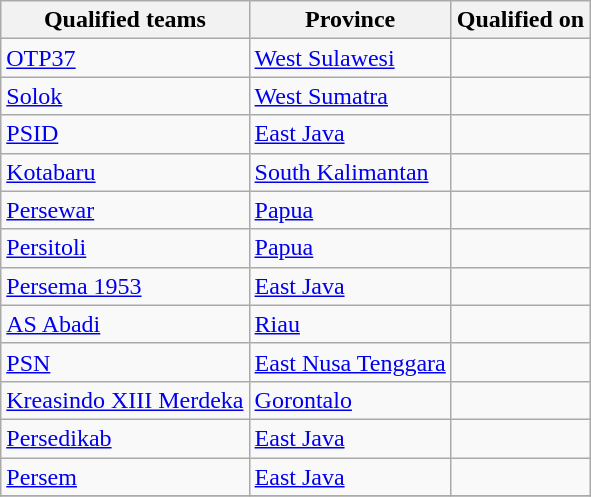<table class="wikitable sortable">
<tr>
<th>Qualified teams</th>
<th>Province</th>
<th>Qualified on</th>
</tr>
<tr>
<td><a href='#'>OTP37</a></td>
<td><a href='#'>West Sulawesi</a></td>
<td></td>
</tr>
<tr>
<td><a href='#'>Solok</a></td>
<td><a href='#'>West Sumatra</a></td>
<td></td>
</tr>
<tr>
<td><a href='#'>PSID</a></td>
<td><a href='#'>East Java</a></td>
<td></td>
</tr>
<tr>
<td><a href='#'>Kotabaru</a></td>
<td><a href='#'>South Kalimantan</a></td>
<td></td>
</tr>
<tr>
<td><a href='#'>Persewar</a></td>
<td><a href='#'>Papua</a></td>
<td></td>
</tr>
<tr>
<td><a href='#'>Persitoli</a></td>
<td><a href='#'>Papua</a></td>
<td></td>
</tr>
<tr>
<td><a href='#'>Persema 1953</a></td>
<td><a href='#'>East Java</a></td>
<td></td>
</tr>
<tr>
<td><a href='#'>AS Abadi</a></td>
<td><a href='#'>Riau</a></td>
<td></td>
</tr>
<tr>
<td><a href='#'>PSN</a></td>
<td><a href='#'>East Nusa Tenggara</a></td>
<td></td>
</tr>
<tr>
<td><a href='#'>Kreasindo XIII Merdeka</a></td>
<td><a href='#'>Gorontalo</a></td>
<td></td>
</tr>
<tr>
<td><a href='#'>Persedikab</a></td>
<td><a href='#'>East Java</a></td>
<td></td>
</tr>
<tr>
<td><a href='#'>Persem</a></td>
<td><a href='#'>East Java</a></td>
<td></td>
</tr>
<tr>
</tr>
</table>
